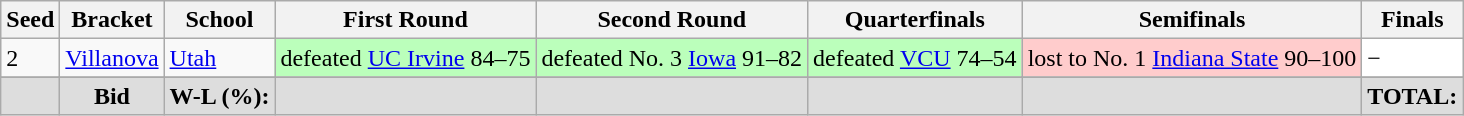<table class="sortable wikitable" style="white-space:nowrap; font-size:100%;">
<tr>
<th>Seed</th>
<th>Bracket</th>
<th>School</th>
<th>First Round</th>
<th>Second Round</th>
<th>Quarterfinals</th>
<th>Semifinals</th>
<th>Finals</th>
</tr>
<tr>
<td>2</td>
<td><a href='#'>Villanova</a></td>
<td><a href='#'>Utah</a></td>
<td style="background:#bfb;">defeated <a href='#'>UC Irvine</a> 84–75</td>
<td style="background:#bfb;">defeated No. 3 <a href='#'>Iowa</a> 91–82</td>
<td style="background:#bfb;">defeated <a href='#'>VCU</a> 74–54</td>
<td style="background:#fcc;">lost to No. 1 <a href='#'>Indiana State</a> 90–100</td>
<td style="background:#fff;">−</td>
</tr>
<tr>
</tr>
<tr class="sortbottom" style="text-align:center; background:#ddd;">
<td></td>
<td><strong>Bid</strong></td>
<td><strong>W-L (%):</strong></td>
<td></td>
<td></td>
<td></td>
<td></td>
<td><strong>TOTAL:</strong> </td>
</tr>
</table>
